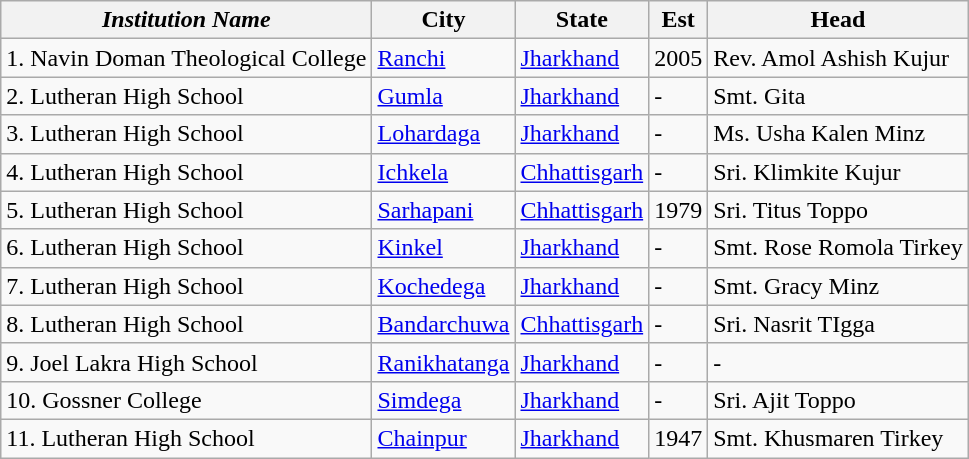<table class="wikitable">
<tr>
<th><em>Institution Name </em></th>
<th>City</th>
<th>State</th>
<th>Est</th>
<th>Head</th>
</tr>
<tr>
<td>1. Navin Doman Theological College</td>
<td><a href='#'>Ranchi</a></td>
<td><a href='#'>Jharkhand</a></td>
<td>2005</td>
<td>Rev. Amol Ashish Kujur</td>
</tr>
<tr>
<td>2. Lutheran High School</td>
<td><a href='#'>Gumla</a></td>
<td><a href='#'>Jharkhand</a></td>
<td>-</td>
<td>Smt. Gita</td>
</tr>
<tr>
<td>3. Lutheran High School</td>
<td><a href='#'>Lohardaga</a></td>
<td><a href='#'>Jharkhand</a></td>
<td>-</td>
<td>Ms. Usha Kalen Minz</td>
</tr>
<tr>
<td>4. Lutheran High School</td>
<td><a href='#'>Ichkela</a></td>
<td><a href='#'>Chhattisgarh</a></td>
<td>-</td>
<td>Sri. Klimkite Kujur</td>
</tr>
<tr>
<td>5. Lutheran High School</td>
<td><a href='#'>Sarhapani</a></td>
<td><a href='#'>Chhattisgarh</a></td>
<td>1979</td>
<td>Sri. Titus Toppo</td>
</tr>
<tr>
<td>6. Lutheran High School</td>
<td><a href='#'>Kinkel</a></td>
<td><a href='#'>Jharkhand</a></td>
<td>-</td>
<td>Smt. Rose Romola Tirkey</td>
</tr>
<tr>
<td>7. Lutheran High School</td>
<td><a href='#'>Kochedega</a></td>
<td><a href='#'>Jharkhand</a></td>
<td>-</td>
<td>Smt. Gracy Minz</td>
</tr>
<tr>
<td>8. Lutheran High School</td>
<td><a href='#'>Bandarchuwa</a></td>
<td><a href='#'>Chhattisgarh</a></td>
<td>-</td>
<td>Sri. Nasrit TIgga</td>
</tr>
<tr>
<td>9. Joel Lakra High School</td>
<td><a href='#'>Ranikhatanga</a></td>
<td><a href='#'>Jharkhand</a></td>
<td>-</td>
<td>-</td>
</tr>
<tr>
<td>10. Gossner College</td>
<td><a href='#'>Simdega</a></td>
<td><a href='#'>Jharkhand</a></td>
<td>-</td>
<td>Sri. Ajit Toppo</td>
</tr>
<tr>
<td>11. Lutheran High School</td>
<td><a href='#'>Chainpur</a></td>
<td><a href='#'>Jharkhand</a></td>
<td>1947</td>
<td>Smt. Khusmaren Tirkey</td>
</tr>
</table>
